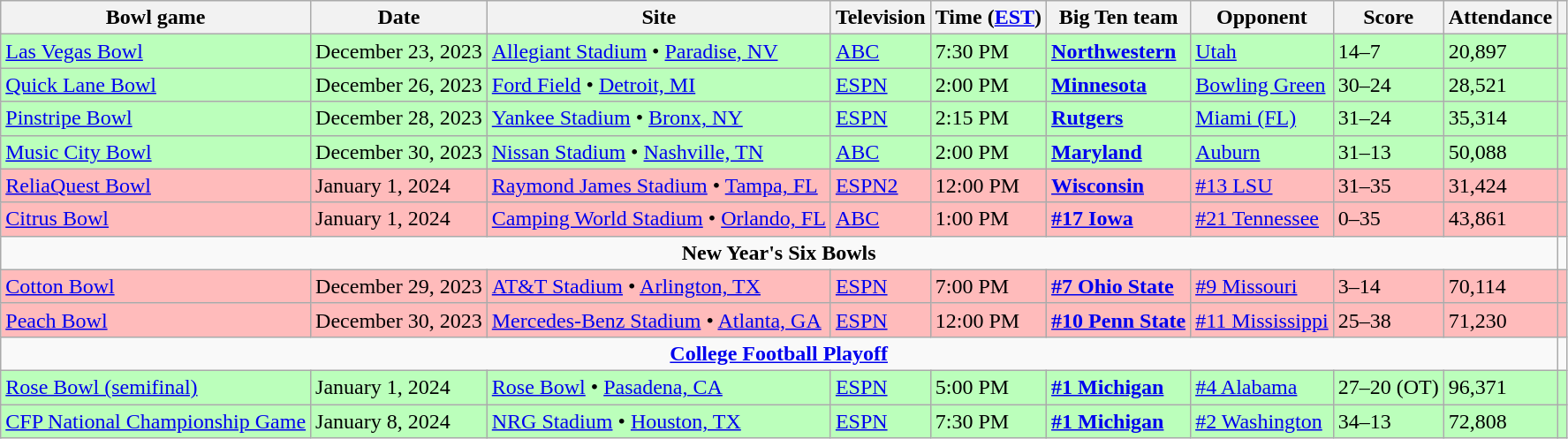<table class="wikitable">
<tr>
<th>Bowl game</th>
<th>Date</th>
<th>Site</th>
<th>Television</th>
<th>Time (<a href='#'>EST</a>)</th>
<th>Big Ten team</th>
<th>Opponent</th>
<th>Score</th>
<th>Attendance</th>
<th></th>
</tr>
<tr style="background:#bfb;">
<td><a href='#'>Las Vegas Bowl</a></td>
<td>December 23, 2023</td>
<td><a href='#'>Allegiant Stadium</a> • <a href='#'>Paradise, NV</a></td>
<td><a href='#'>ABC</a></td>
<td>7:30 PM</td>
<td><strong><a href='#'>Northwestern</a></strong></td>
<td><a href='#'>Utah</a></td>
<td>14–7</td>
<td>20,897</td>
<td></td>
</tr>
<tr style="background:#bfb;">
<td><a href='#'>Quick Lane Bowl</a></td>
<td>December 26, 2023</td>
<td><a href='#'>Ford Field</a> • <a href='#'>Detroit, MI</a></td>
<td><a href='#'>ESPN</a></td>
<td>2:00 PM</td>
<td><strong><a href='#'>Minnesota</a></strong></td>
<td><a href='#'>Bowling Green</a></td>
<td>30–24</td>
<td>28,521</td>
<td></td>
</tr>
<tr style="background:#bfb;">
<td><a href='#'>Pinstripe Bowl</a></td>
<td>December 28, 2023</td>
<td><a href='#'>Yankee Stadium</a> • <a href='#'>Bronx, NY</a></td>
<td><a href='#'>ESPN</a></td>
<td>2:15 PM</td>
<td><strong><a href='#'>Rutgers</a></strong></td>
<td><a href='#'>Miami (FL)</a></td>
<td>31–24</td>
<td>35,314</td>
<td></td>
</tr>
<tr style="background:#bfb;">
<td><a href='#'>Music City Bowl</a></td>
<td>December 30, 2023</td>
<td><a href='#'>Nissan Stadium</a> • <a href='#'>Nashville, TN</a></td>
<td><a href='#'>ABC</a></td>
<td>2:00 PM</td>
<td><strong><a href='#'>Maryland</a></strong></td>
<td><a href='#'>Auburn</a></td>
<td>31–13</td>
<td>50,088</td>
<td></td>
</tr>
<tr style="background:#fbb">
<td><a href='#'>ReliaQuest Bowl</a></td>
<td>January 1, 2024</td>
<td><a href='#'>Raymond James Stadium</a> • <a href='#'>Tampa, FL</a></td>
<td><a href='#'>ESPN2</a></td>
<td>12:00 PM</td>
<td><strong><a href='#'>Wisconsin</a></strong></td>
<td><a href='#'>#13 LSU</a></td>
<td>31–35</td>
<td>31,424</td>
<td></td>
</tr>
<tr style="background:#fbb">
<td><a href='#'>Citrus Bowl</a></td>
<td>January 1, 2024</td>
<td><a href='#'>Camping World Stadium</a> • <a href='#'>Orlando, FL</a></td>
<td><a href='#'>ABC</a></td>
<td>1:00 PM</td>
<td><strong><a href='#'>#17 Iowa</a></strong></td>
<td><a href='#'>#21 Tennessee</a></td>
<td>0–35</td>
<td>43,861</td>
<td></td>
</tr>
<tr>
<td colspan="9" style="text-align:center;"><strong>New Year's Six Bowls</strong></td>
</tr>
<tr style="background:#fbb">
<td><a href='#'>Cotton Bowl</a></td>
<td>December 29, 2023</td>
<td><a href='#'>AT&T Stadium</a> • <a href='#'>Arlington, TX</a></td>
<td><a href='#'>ESPN</a></td>
<td>7:00 PM</td>
<td><strong><a href='#'>#7 Ohio State</a></strong></td>
<td><a href='#'>#9 Missouri</a></td>
<td>3–14</td>
<td>70,114</td>
<td></td>
</tr>
<tr style="background:#fbb">
<td><a href='#'>Peach Bowl</a></td>
<td>December 30, 2023</td>
<td><a href='#'>Mercedes-Benz Stadium</a> • <a href='#'>Atlanta, GA</a></td>
<td><a href='#'>ESPN</a></td>
<td>12:00 PM</td>
<td><strong><a href='#'>#10 Penn State</a></strong></td>
<td><a href='#'>#11 Mississippi</a></td>
<td>25–38</td>
<td>71,230</td>
<td></td>
</tr>
<tr>
<td colspan="9" style="text-align:center;"><strong><a href='#'>College Football Playoff</a></strong></td>
</tr>
<tr style="background:#bfb;">
<td><a href='#'>Rose Bowl (semifinal)</a></td>
<td>January 1, 2024</td>
<td><a href='#'>Rose Bowl</a> • <a href='#'>Pasadena, CA</a></td>
<td><a href='#'>ESPN</a></td>
<td>5:00 PM</td>
<td><strong><a href='#'>#1 Michigan</a></strong></td>
<td><a href='#'>#4 Alabama</a></td>
<td>27–20 (OT)</td>
<td>96,371</td>
<td></td>
</tr>
<tr style="background:#bfb;">
<td><a href='#'>CFP National Championship Game</a></td>
<td>January 8, 2024</td>
<td><a href='#'>NRG Stadium</a> • <a href='#'>Houston, TX</a></td>
<td><a href='#'>ESPN</a></td>
<td>7:30 PM</td>
<td><strong><a href='#'>#1 Michigan</a></strong></td>
<td><a href='#'>#2 Washington</a></td>
<td>34–13</td>
<td>72,808</td>
<td></td>
</tr>
</table>
